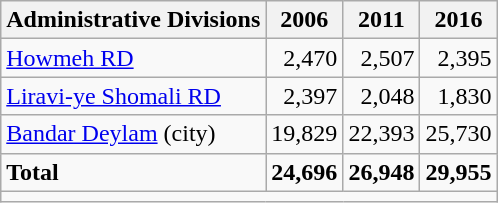<table class="wikitable">
<tr>
<th>Administrative Divisions</th>
<th>2006</th>
<th>2011</th>
<th>2016</th>
</tr>
<tr>
<td><a href='#'>Howmeh RD</a></td>
<td style="text-align: right;">2,470</td>
<td style="text-align: right;">2,507</td>
<td style="text-align: right;">2,395</td>
</tr>
<tr>
<td><a href='#'>Liravi-ye Shomali RD</a></td>
<td style="text-align: right;">2,397</td>
<td style="text-align: right;">2,048</td>
<td style="text-align: right;">1,830</td>
</tr>
<tr>
<td><a href='#'>Bandar Deylam</a> (city)</td>
<td style="text-align: right;">19,829</td>
<td style="text-align: right;">22,393</td>
<td style="text-align: right;">25,730</td>
</tr>
<tr>
<td><strong>Total</strong></td>
<td style="text-align: right;"><strong>24,696</strong></td>
<td style="text-align: right;"><strong>26,948</strong></td>
<td style="text-align: right;"><strong>29,955</strong></td>
</tr>
<tr>
<td colspan=4></td>
</tr>
</table>
